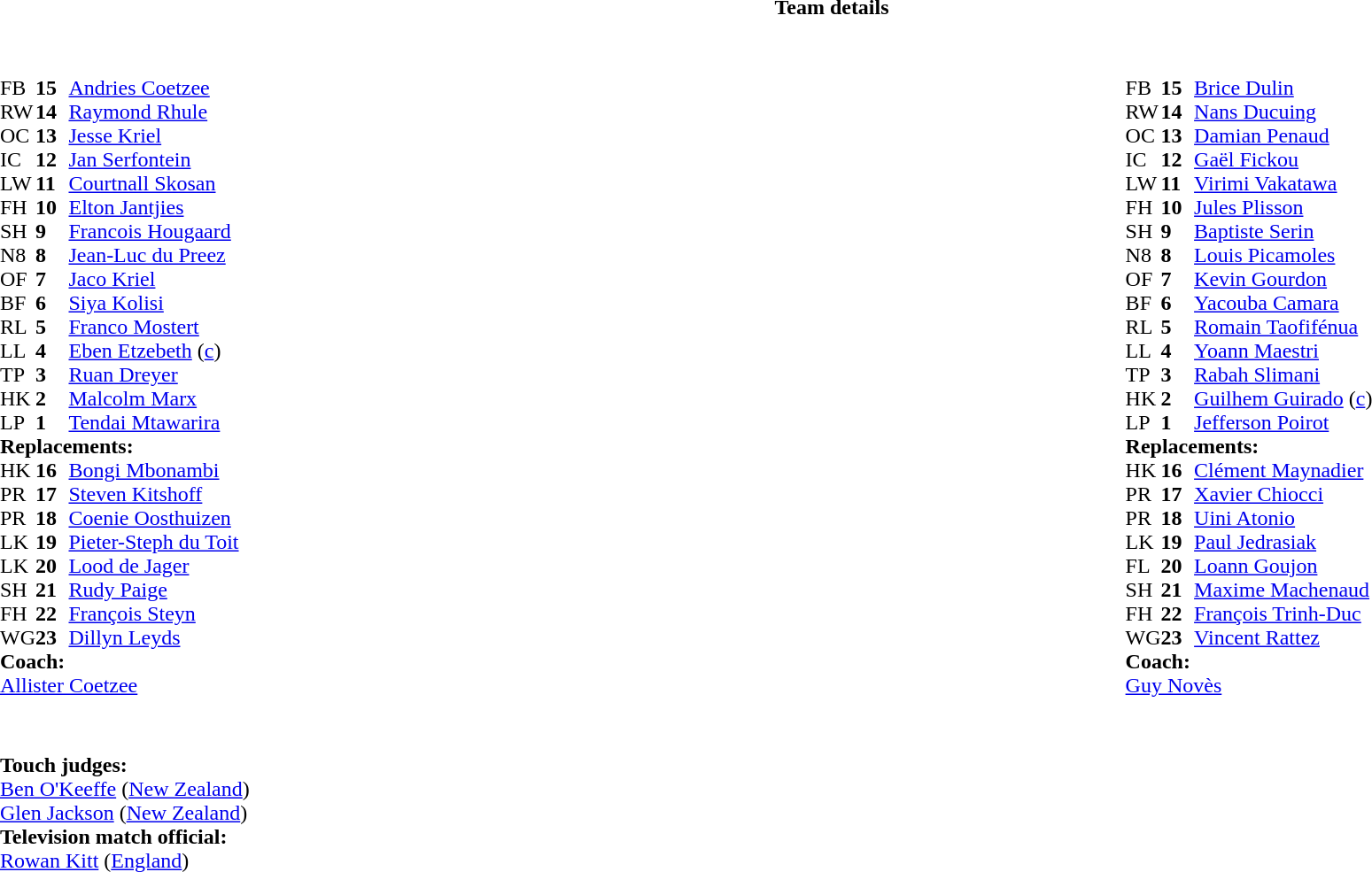<table border="0" width="100%" class="collapsible collapsed">
<tr>
<th>Team details</th>
</tr>
<tr>
<td><br><table style="width:100%">
<tr>
<td style="vertical-align:top;width:50%"><br><table cellspacing="0" cellpadding="0">
<tr>
<th width="25"></th>
<th width="25"></th>
</tr>
<tr>
<td>FB</td>
<td><strong>15</strong></td>
<td><a href='#'>Andries Coetzee</a></td>
</tr>
<tr>
<td>RW</td>
<td><strong>14</strong></td>
<td><a href='#'>Raymond Rhule</a></td>
<td></td>
<td></td>
</tr>
<tr>
<td>OC</td>
<td><strong>13</strong></td>
<td><a href='#'>Jesse Kriel</a></td>
<td></td>
<td></td>
</tr>
<tr>
<td>IC</td>
<td><strong>12</strong></td>
<td><a href='#'>Jan Serfontein</a></td>
</tr>
<tr>
<td>LW</td>
<td><strong>11</strong></td>
<td><a href='#'>Courtnall Skosan</a></td>
</tr>
<tr>
<td>FH</td>
<td><strong>10</strong></td>
<td><a href='#'>Elton Jantjies</a></td>
</tr>
<tr>
<td>SH</td>
<td><strong>9</strong></td>
<td><a href='#'>Francois Hougaard</a></td>
<td></td>
<td></td>
</tr>
<tr>
<td>N8</td>
<td><strong>8</strong></td>
<td><a href='#'>Jean-Luc du Preez</a></td>
<td></td>
<td></td>
</tr>
<tr>
<td>OF</td>
<td><strong>7</strong></td>
<td><a href='#'>Jaco Kriel</a></td>
</tr>
<tr>
<td>BF</td>
<td><strong>6</strong></td>
<td><a href='#'>Siya Kolisi</a></td>
</tr>
<tr>
<td>RL</td>
<td><strong>5</strong></td>
<td><a href='#'>Franco Mostert</a></td>
<td></td>
<td></td>
</tr>
<tr>
<td>LL</td>
<td><strong>4</strong></td>
<td><a href='#'>Eben Etzebeth</a> (<a href='#'>c</a>)</td>
</tr>
<tr>
<td>TP</td>
<td><strong>3</strong></td>
<td><a href='#'>Ruan Dreyer</a></td>
<td></td>
<td></td>
</tr>
<tr>
<td>HK</td>
<td><strong>2</strong></td>
<td><a href='#'>Malcolm Marx</a></td>
<td></td>
<td></td>
</tr>
<tr>
<td>LP</td>
<td><strong>1</strong></td>
<td><a href='#'>Tendai Mtawarira</a></td>
<td></td>
<td></td>
</tr>
<tr>
<td colspan=3><strong>Replacements:</strong></td>
</tr>
<tr>
<td>HK</td>
<td><strong>16</strong></td>
<td><a href='#'>Bongi Mbonambi</a></td>
<td></td>
<td></td>
</tr>
<tr>
<td>PR</td>
<td><strong>17</strong></td>
<td><a href='#'>Steven Kitshoff</a></td>
<td></td>
<td></td>
</tr>
<tr>
<td>PR</td>
<td><strong>18</strong></td>
<td><a href='#'>Coenie Oosthuizen</a></td>
<td></td>
<td></td>
</tr>
<tr>
<td>LK</td>
<td><strong>19</strong></td>
<td><a href='#'>Pieter-Steph du Toit</a></td>
<td></td>
<td></td>
</tr>
<tr>
<td>LK</td>
<td><strong>20</strong></td>
<td><a href='#'>Lood de Jager</a></td>
<td></td>
<td></td>
</tr>
<tr>
<td>SH</td>
<td><strong>21</strong></td>
<td><a href='#'>Rudy Paige</a></td>
<td></td>
<td></td>
</tr>
<tr>
<td>FH</td>
<td><strong>22</strong></td>
<td><a href='#'>François Steyn</a></td>
<td></td>
<td></td>
</tr>
<tr>
<td>WG</td>
<td><strong>23</strong></td>
<td><a href='#'>Dillyn Leyds</a></td>
<td></td>
<td></td>
</tr>
<tr>
<td colspan=3><strong>Coach:</strong></td>
</tr>
<tr>
<td colspan="4"> <a href='#'>Allister Coetzee</a></td>
</tr>
</table>
</td>
<td style="vertical-align:top; width:50%"><br><table cellspacing="0" cellpadding="0" style="margin:auto">
<tr>
<th width="25"></th>
<th width="25"></th>
</tr>
<tr>
<td>FB</td>
<td><strong>15</strong></td>
<td><a href='#'>Brice Dulin</a></td>
</tr>
<tr>
<td>RW</td>
<td><strong>14</strong></td>
<td><a href='#'>Nans Ducuing</a></td>
</tr>
<tr>
<td>OC</td>
<td><strong>13</strong></td>
<td><a href='#'>Damian Penaud</a></td>
<td></td>
<td></td>
</tr>
<tr>
<td>IC</td>
<td><strong>12</strong></td>
<td><a href='#'>Gaël Fickou</a></td>
</tr>
<tr>
<td>LW</td>
<td><strong>11</strong></td>
<td><a href='#'>Virimi Vakatawa</a></td>
<td></td>
<td></td>
</tr>
<tr>
<td>FH</td>
<td><strong>10</strong></td>
<td><a href='#'>Jules Plisson</a></td>
</tr>
<tr>
<td>SH</td>
<td><strong>9</strong></td>
<td><a href='#'>Baptiste Serin</a></td>
<td></td>
<td></td>
</tr>
<tr>
<td>N8</td>
<td><strong>8</strong></td>
<td><a href='#'>Louis Picamoles</a></td>
<td></td>
<td></td>
</tr>
<tr>
<td>OF</td>
<td><strong>7</strong></td>
<td><a href='#'>Kevin Gourdon</a></td>
</tr>
<tr>
<td>BF</td>
<td><strong>6</strong></td>
<td><a href='#'>Yacouba Camara</a></td>
<td></td>
<td></td>
</tr>
<tr>
<td>RL</td>
<td><strong>5</strong></td>
<td><a href='#'>Romain Taofifénua</a></td>
<td></td>
<td></td>
</tr>
<tr>
<td>LL</td>
<td><strong>4</strong></td>
<td><a href='#'>Yoann Maestri</a></td>
</tr>
<tr>
<td>TP</td>
<td><strong>3</strong></td>
<td><a href='#'>Rabah Slimani</a></td>
<td></td>
<td></td>
<td></td>
</tr>
<tr>
<td>HK</td>
<td><strong>2</strong></td>
<td><a href='#'>Guilhem Guirado</a> (<a href='#'>c</a>)</td>
</tr>
<tr>
<td>LP</td>
<td><strong>1</strong></td>
<td><a href='#'>Jefferson Poirot</a></td>
<td></td>
<td></td>
</tr>
<tr>
<td colspan=3><strong>Replacements:</strong></td>
</tr>
<tr>
<td>HK</td>
<td><strong>16</strong></td>
<td><a href='#'>Clément Maynadier</a></td>
<td></td>
<td></td>
</tr>
<tr>
<td>PR</td>
<td><strong>17</strong></td>
<td><a href='#'>Xavier Chiocci</a></td>
<td></td>
<td></td>
</tr>
<tr>
<td>PR</td>
<td><strong>18</strong></td>
<td><a href='#'>Uini Atonio</a></td>
<td></td>
<td></td>
<td></td>
</tr>
<tr>
<td>LK</td>
<td><strong>19</strong></td>
<td><a href='#'>Paul Jedrasiak</a></td>
<td></td>
<td></td>
</tr>
<tr>
<td>FL</td>
<td><strong>20</strong></td>
<td><a href='#'>Loann Goujon</a></td>
<td></td>
<td></td>
</tr>
<tr>
<td>SH</td>
<td><strong>21</strong></td>
<td><a href='#'>Maxime Machenaud</a></td>
<td></td>
<td></td>
</tr>
<tr>
<td>FH</td>
<td><strong>22</strong></td>
<td><a href='#'>François Trinh-Duc</a></td>
<td></td>
<td></td>
</tr>
<tr>
<td>WG</td>
<td><strong>23</strong></td>
<td><a href='#'>Vincent Rattez</a></td>
<td></td>
<td></td>
</tr>
<tr>
<td colspan=3><strong>Coach:</strong></td>
</tr>
<tr>
<td colspan="4"> <a href='#'>Guy Novès</a></td>
</tr>
</table>
</td>
</tr>
</table>
<table style="width:100%">
<tr>
<td><br><br><strong>Touch judges:</strong>
<br><a href='#'>Ben O'Keeffe</a> (<a href='#'>New Zealand</a>)
<br><a href='#'>Glen Jackson</a> (<a href='#'>New Zealand</a>)
<br><strong>Television match official:</strong>
<br><a href='#'>Rowan Kitt</a> (<a href='#'>England</a>)</td>
</tr>
</table>
</td>
</tr>
</table>
